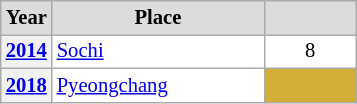<table class="wikitable plainrowheaders" style="background:#fff; font-size:86%; line-height:16px; border:gray solid 1px; border-collapse:collapse;">
<tr style="background:#ccc; text-align:center;">
<th scope="col" style="background:#dcdcdc; width:25px;">Year</th>
<th scope="col" style="background:#dcdcdc; width:135px;">Place</th>
<th scope="col" style="background:#dcdcdc; width:55px;"></th>
</tr>
<tr>
<th scope=row align=center><a href='#'>2014</a></th>
<td align=left> <a href='#'>Sochi</a></td>
<td align=center>8</td>
</tr>
<tr>
<th scope=row align=center><a href='#'>2018</a></th>
<td align=left> <a href='#'>Pyeongchang</a></td>
<td align=center bgcolor=#D4AF37></td>
</tr>
</table>
